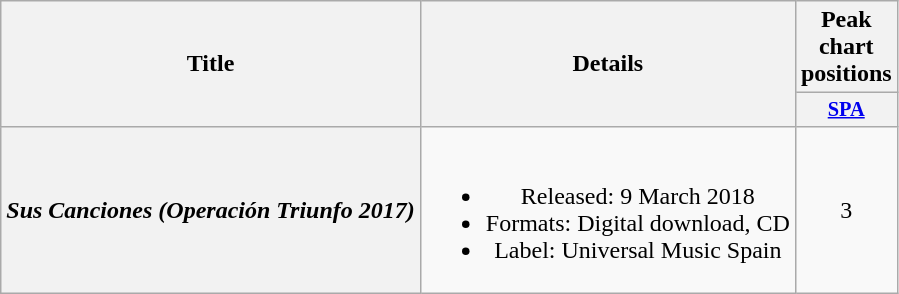<table class="wikitable plainrowheaders" style="text-align:center;">
<tr>
<th rowspan="2" scope="col">Title</th>
<th rowspan="2" scope="col">Details</th>
<th colspan="1" scope="col">Peak chart positions</th>
</tr>
<tr>
<th scope="col" style="width:3em;font-size:85%;"><a href='#'>SPA</a><br></th>
</tr>
<tr>
<th scope="row"><em>Sus Canciones (Operación Triunfo 2017)</em></th>
<td><br><ul><li>Released: 9 March 2018</li><li>Formats: Digital download, CD</li><li>Label: Universal Music Spain</li></ul></td>
<td>3</td>
</tr>
</table>
